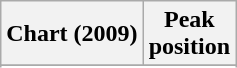<table class="wikitable sortable">
<tr>
<th>Chart (2009)</th>
<th style="text-align:center;">Peak<br>position</th>
</tr>
<tr>
</tr>
<tr>
</tr>
<tr>
</tr>
<tr>
</tr>
<tr>
</tr>
<tr>
</tr>
<tr>
</tr>
</table>
